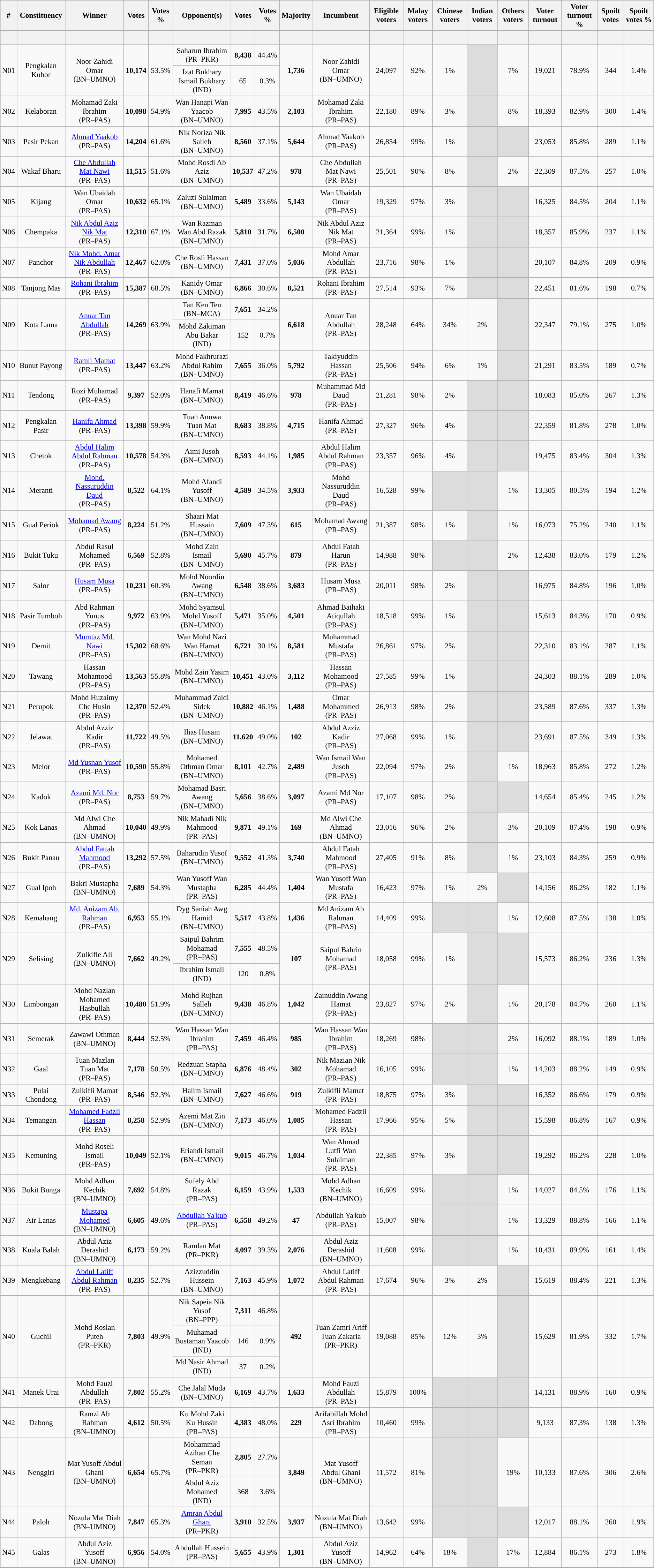<table class="wikitable sortable" style="text-align:center; font-size:90%">
<tr>
<th>#</th>
<th>Constituency</th>
<th>Winner</th>
<th>Votes</th>
<th>Votes %</th>
<th>Opponent(s)</th>
<th>Votes</th>
<th>Votes %</th>
<th>Majority</th>
<th>Incumbent</th>
<th>Eligible voters</th>
<th>Malay voters</th>
<th>Chinese voters</th>
<th>Indian voters</th>
<th>Others voters</th>
<th>Voter turnout</th>
<th>Voter turnout %</th>
<th>Spoilt votes</th>
<th>Spoilt votes %</th>
</tr>
<tr>
<th style="height:20px;"></th>
<th></th>
<th></th>
<th></th>
<th></th>
<th></th>
<th></th>
<th></th>
<th></th>
<th></th>
<th></th>
<th></th>
<th></th>
<th></th>
<th></th>
<th></th>
<th></th>
<th></th>
<th></th>
</tr>
<tr>
<td rowspan="2">N01</td>
<td rowspan="2">Pengkalan Kubor</td>
<td rowspan="2">Noor Zahidi Omar<br>(BN–UMNO)</td>
<td rowspan="2"><strong>10,174</strong></td>
<td rowspan="2">53.5%</td>
<td>Saharun Ibrahim<br>(PR–PKR)</td>
<td><strong>8,438</strong></td>
<td>44.4%</td>
<td rowspan="2"><strong>1,736</strong></td>
<td rowspan="2">Noor Zahidi Omar<br>(BN–UMNO)</td>
<td rowspan="2">24,097</td>
<td rowspan="2">92%</td>
<td rowspan="2">1%</td>
<td rowspan="2" style="background:#dcdcdc;"></td>
<td rowspan="2">7%</td>
<td rowspan="2">19,021</td>
<td rowspan="2">78.9%</td>
<td rowspan="2">344</td>
<td rowspan="2">1.4%</td>
</tr>
<tr>
<td>Izat Bukhary Ismail Bukhary<br>(IND)</td>
<td>65</td>
<td>0.3%</td>
</tr>
<tr style="text-align:center;">
<td>N02</td>
<td>Kelaboran</td>
<td>Mohamad Zaki Ibrahim<br>(PR–PAS)</td>
<td><strong>10,098</strong></td>
<td>54.9%</td>
<td>Wan Hanapi Wan Yaacob<br>(BN–UMNO)</td>
<td><strong>7,995</strong></td>
<td>43.5%</td>
<td><strong>2,103</strong></td>
<td>Mohamad Zaki Ibrahim<br>(PR–PAS)</td>
<td>22,180</td>
<td>89%</td>
<td>3%</td>
<td style="background:#dcdcdc;"></td>
<td>8%</td>
<td>18,393</td>
<td>82.9%</td>
<td>300</td>
<td>1.4%</td>
</tr>
<tr style="text-align:center;">
<td>N03</td>
<td>Pasir Pekan</td>
<td><a href='#'>Ahmad Yaakob</a><br>(PR–PAS)</td>
<td><strong>14,204</strong></td>
<td>61.6%</td>
<td>Nik Noriza Nik Salleh<br>(BN–UMNO)</td>
<td><strong>8,560</strong></td>
<td>37.1%</td>
<td><strong>5,644</strong></td>
<td>Ahmad Yaakob<br>(PR–PAS)</td>
<td>26,854</td>
<td>99%</td>
<td>1%</td>
<td style="background:#dcdcdc;"></td>
<td style="background:#dcdcdc;"></td>
<td>23,053</td>
<td>85.8%</td>
<td>289</td>
<td>1.1%</td>
</tr>
<tr style="text-align:center;">
<td>N04</td>
<td>Wakaf Bharu</td>
<td><a href='#'>Che Abdullah Mat Nawi</a><br>(PR–PAS)</td>
<td><strong>11,515</strong></td>
<td>51.6%</td>
<td>Mohd Rosdi Ab Aziz<br>(BN–UMNO)</td>
<td><strong>10,537</strong></td>
<td>47.2%</td>
<td><strong>978</strong></td>
<td>Che Abdullah Mat Nawi <br>(PR–PAS)</td>
<td>25,501</td>
<td>90%</td>
<td>8%</td>
<td style="background:#dcdcdc;"></td>
<td>2%</td>
<td>22,309</td>
<td>87.5%</td>
<td>257</td>
<td>1.0%</td>
</tr>
<tr style="text-align:center;">
<td>N05</td>
<td>Kijang</td>
<td>Wan Ubaidah Omar<br>(PR–PAS)</td>
<td><strong>10,632</strong></td>
<td>65.1%</td>
<td>Zaluzi Sulaiman<br>(BN–UMNO)</td>
<td><strong>5,489</strong></td>
<td>33.6%</td>
<td><strong>5,143</strong></td>
<td>Wan Ubaidah Omar<br>(PR–PAS)</td>
<td>19,329</td>
<td>97%</td>
<td>3%</td>
<td style="background:#dcdcdc;"></td>
<td style="background:#dcdcdc;"></td>
<td>16,325</td>
<td>84.5%</td>
<td>204</td>
<td>1.1%</td>
</tr>
<tr style="text-align:center;">
<td>N06</td>
<td>Chempaka</td>
<td><a href='#'>Nik Abdul Aziz Nik Mat</a><br>(PR–PAS)</td>
<td><strong>12,310</strong></td>
<td>67.1%</td>
<td>Wan Razman Wan Abd Razak<br>(BN–UMNO)</td>
<td><strong>5,810</strong></td>
<td>31.7%</td>
<td><strong>6,500</strong></td>
<td>Nik Abdul Aziz Nik Mat<br>(PR–PAS)</td>
<td>21,364</td>
<td>99%</td>
<td>1%</td>
<td style="background:#dcdcdc;"></td>
<td style="background:#dcdcdc;"></td>
<td>18,357</td>
<td>85.9%</td>
<td>237</td>
<td>1.1%</td>
</tr>
<tr style="text-align:center;">
<td>N07</td>
<td>Panchor</td>
<td><a href='#'>Nik Mohd. Amar Nik Abdullah</a><br>(PR–PAS)</td>
<td><strong>12,467</strong></td>
<td>62.0%</td>
<td>Che Rosli Hassan<br>(BN–UMNO)</td>
<td><strong>7,431</strong></td>
<td>37.0%</td>
<td><strong>5,036</strong></td>
<td>Mohd Amar Abdullah<br>(PR–PAS)</td>
<td>23,716</td>
<td>98%</td>
<td>1%</td>
<td style="background:#dcdcdc;"></td>
<td style="background:#dcdcdc;"></td>
<td>20,107</td>
<td>84.8%</td>
<td>209</td>
<td>0.9%</td>
</tr>
<tr style="text-align:center;">
<td>N08</td>
<td>Tanjong Mas</td>
<td><a href='#'>Rohani Ibrahim</a><br>(PR–PAS)</td>
<td><strong>15,387</strong></td>
<td>68.5%</td>
<td>Kanidy Omar<br>(BN–UMNO)</td>
<td><strong>6,866</strong></td>
<td>30.6%</td>
<td><strong>8,521</strong></td>
<td>Rohani Ibrahim <br>(PR–PAS)</td>
<td>27,514</td>
<td>93%</td>
<td>7%</td>
<td style="background:#dcdcdc;"></td>
<td style="background:#dcdcdc;"></td>
<td>22,451</td>
<td>81.6%</td>
<td>198</td>
<td>0.7%</td>
</tr>
<tr style="text-align:center;">
<td rowspan="2">N09</td>
<td rowspan="2">Kota Lama</td>
<td rowspan="2"><a href='#'>Anuar Tan Abdullah</a><br>(PR–PAS)</td>
<td rowspan="2"><strong>14,269</strong></td>
<td rowspan="2">63.9%</td>
<td>Tan Ken Ten<br>(BN–MCA)</td>
<td><strong>7,651</strong></td>
<td>34.2%</td>
<td rowspan="2"><strong>6,618</strong></td>
<td rowspan="2">Anuar Tan Abdullah<br>(PR–PAS)</td>
<td rowspan="2">28,248</td>
<td rowspan="2">64%</td>
<td rowspan="2">34%</td>
<td rowspan="2">2%</td>
<td rowspan="2" style="background:#dcdcdc;"></td>
<td rowspan="2">22,347</td>
<td rowspan="2">79.1%</td>
<td rowspan="2">275</td>
<td rowspan="2">1.0%</td>
</tr>
<tr>
<td>Mohd Zakiman Abu Bakar<br>(IND)</td>
<td>152</td>
<td>0.7%</td>
</tr>
<tr style="text-align:center;">
<td>N10</td>
<td>Bunut Payong</td>
<td><a href='#'>Ramli Mamat</a><br>(PR–PAS)</td>
<td><strong>13,447</strong></td>
<td>63.2%</td>
<td>Mohd Fakhrurazi Abdul Rahim<br>(BN–UMNO)</td>
<td><strong>7,655</strong></td>
<td>36.0%</td>
<td><strong>5,792</strong></td>
<td>Takiyuddin Hassan<br>(PR–PAS)</td>
<td>25,506</td>
<td>94%</td>
<td>6%</td>
<td>1%</td>
<td style="background:#dcdcdc;"></td>
<td>21,291</td>
<td>83.5%</td>
<td>189</td>
<td>0.7%</td>
</tr>
<tr style="text-align:center;">
<td>N11</td>
<td>Tendong</td>
<td>Rozi Muhamad<br>(PR–PAS)</td>
<td><strong>9,397</strong></td>
<td>52.0%</td>
<td>Hanafi Mamat<br>(BN–UMNO)</td>
<td><strong>8,419</strong></td>
<td>46.6%</td>
<td><strong>978</strong></td>
<td>Muhammad Md Daud<br>(PR–PAS)</td>
<td>21,281</td>
<td>98%</td>
<td>2%</td>
<td style="background:#dcdcdc;"></td>
<td style="background:#dcdcdc;"></td>
<td>18,083</td>
<td>85.0%</td>
<td>267</td>
<td>1.3%</td>
</tr>
<tr style="text-align:center;">
<td>N12</td>
<td>Pengkalan Pasir</td>
<td><a href='#'>Hanifa Ahmad</a><br>(PR–PAS)</td>
<td><strong>13,398</strong></td>
<td>59.9%</td>
<td>Tuan Anuwa Tuan Mat<br>(BN–UMNO)</td>
<td><strong>8,683</strong></td>
<td>38.8%</td>
<td><strong>4,715</strong></td>
<td>Hanifa Ahmad<br>(PR–PAS)</td>
<td>27,327</td>
<td>96%</td>
<td>4%</td>
<td style="background:#dcdcdc;"></td>
<td style="background:#dcdcdc;"></td>
<td>22,359</td>
<td>81.8%</td>
<td>278</td>
<td>1.0%</td>
</tr>
<tr style="text-align:center;">
<td>N13</td>
<td>Chetok</td>
<td><a href='#'>Abdul Halim Abdul Rahman</a><br>(PR–PAS)</td>
<td><strong>10,578</strong></td>
<td>54.3%</td>
<td>Aimi Jusoh<br>(BN–UMNO)</td>
<td><strong>8,593</strong></td>
<td>44.1%</td>
<td><strong>1,985</strong></td>
<td>Abdul Halim Abdul Rahman<br>(PR–PAS)</td>
<td>23,357</td>
<td>96%</td>
<td>4%</td>
<td style="background:#dcdcdc;"></td>
<td style="background:#dcdcdc;"></td>
<td>19,475</td>
<td>83.4%</td>
<td>304</td>
<td>1.3%</td>
</tr>
<tr style="text-align:center;">
<td>N14</td>
<td>Meranti</td>
<td><a href='#'>Mohd. Nassuruddin Daud</a> <br>(PR–PAS)</td>
<td><strong>8,522</strong></td>
<td>64.1%</td>
<td>Mohd Afandi Yusoff<br>(BN–UMNO)</td>
<td><strong>4,589</strong></td>
<td>34.5%</td>
<td><strong>3,933</strong></td>
<td>Mohd Nassuruddin Daud<br>(PR–PAS)</td>
<td>16,528</td>
<td>99%</td>
<td style="background:#dcdcdc;"></td>
<td style="background:#dcdcdc;"></td>
<td>1%</td>
<td>13,305</td>
<td>80.5%</td>
<td>194</td>
<td>1.2%</td>
</tr>
<tr style="text-align:center;">
<td>N15</td>
<td>Gual Periok</td>
<td><a href='#'>Mohamad Awang</a><br>(PR–PAS)</td>
<td><strong>8,224</strong></td>
<td>51.2%</td>
<td>Shaari Mat Hussain<br>(BN–UMNO)</td>
<td><strong>7,609</strong></td>
<td>47.3%</td>
<td><strong>615</strong></td>
<td>Mohamad Awang<br>(PR–PAS)</td>
<td>21,387</td>
<td>98%</td>
<td>1%</td>
<td style="background:#dcdcdc;"></td>
<td>1%</td>
<td>16,073</td>
<td>75.2%</td>
<td>240</td>
<td>1.1%</td>
</tr>
<tr style="text-align:center;">
<td>N16</td>
<td>Bukit Tuku</td>
<td>Abdul Rasul Mohamed<br>(PR–PAS)</td>
<td><strong>6,569</strong></td>
<td>52.8%</td>
<td>Mohd Zain Ismail<br>(BN–UMNO)</td>
<td><strong>5,690</strong></td>
<td>45.7%</td>
<td><strong>879</strong></td>
<td>Abdul Fatah Harun<br>(PR–PAS)</td>
<td>14,988</td>
<td>98%</td>
<td style="background:#dcdcdc;"></td>
<td style="background:#dcdcdc;"></td>
<td>2%</td>
<td>12,438</td>
<td>83.0%</td>
<td>179</td>
<td>1.2%</td>
</tr>
<tr style="text-align:center;">
<td>N17</td>
<td>Salor</td>
<td><a href='#'>Husam Musa</a><br>(PR–PAS)</td>
<td><strong>10,231</strong></td>
<td>60.3%</td>
<td>Mohd Noordin Awang<br>(BN–UMNO)</td>
<td><strong>6,548</strong></td>
<td>38.6%</td>
<td><strong>3,683</strong></td>
<td>Husam Musa <br>(PR–PAS)</td>
<td>20,011</td>
<td>98%</td>
<td>2%</td>
<td style="background:#dcdcdc;"></td>
<td style="background:#dcdcdc;"></td>
<td>16,975</td>
<td>84.8%</td>
<td>196</td>
<td>1.0%</td>
</tr>
<tr style="text-align:center;">
<td>N18</td>
<td>Pasir Tumboh</td>
<td>Abd Rahman Yunus<br>(PR–PAS)</td>
<td><strong>9,972</strong></td>
<td>63.9%</td>
<td>Mohd Syamsul Mohd Yusoff<br>(BN–UMNO)</td>
<td><strong>5,471</strong></td>
<td>35.0%</td>
<td><strong>4,501</strong></td>
<td>Ahmad Baihaki Atiqullah<br>(PR–PAS)</td>
<td>18,518</td>
<td>99%</td>
<td>1%</td>
<td style="background:#dcdcdc;"></td>
<td style="background:#dcdcdc;"></td>
<td>15,613</td>
<td>84.3%</td>
<td>170</td>
<td>0.9%</td>
</tr>
<tr style="text-align:center;">
<td>N19</td>
<td>Demit</td>
<td><a href='#'>Mumtaz Md. Nawi</a><br>(PR–PAS)</td>
<td><strong>15,302</strong></td>
<td>68.6%</td>
<td>Wan Mohd Nazi Wan Hamat<br>(BN–UMNO)</td>
<td><strong>6,721</strong></td>
<td>30.1%</td>
<td><strong>8,581</strong></td>
<td>Muhammad Mustafa<br>(PR–PAS)</td>
<td>26,861</td>
<td>97%</td>
<td>2%</td>
<td style="background:#dcdcdc;"></td>
<td style="background:#dcdcdc;"></td>
<td>22,310</td>
<td>83.1%</td>
<td>287</td>
<td>1.1%</td>
</tr>
<tr style="text-align:center;">
<td>N20</td>
<td>Tawang</td>
<td>Hassan Mohamood<br>(PR–PAS)</td>
<td><strong>13,563</strong></td>
<td>55.8%</td>
<td>Mohd Zain Yasim<br>(BN–UMNO)</td>
<td><strong>10,451</strong></td>
<td>43.0%</td>
<td><strong>3,112</strong></td>
<td>Hassan Mohamood<br>(PR–PAS)</td>
<td>27,585</td>
<td>99%</td>
<td>1%</td>
<td style="background:#dcdcdc;"></td>
<td style="background:#dcdcdc;"></td>
<td>24,303</td>
<td>88.1%</td>
<td>289</td>
<td>1.0%</td>
</tr>
<tr style="text-align:center;">
<td>N21</td>
<td>Perupok</td>
<td>Mohd Huzaimy Che Husin<br>(PR–PAS)</td>
<td><strong>12,370</strong></td>
<td>52.4%</td>
<td>Muhammad Zaidi Sidek<br>(BN–UMNO)</td>
<td><strong>10,882</strong></td>
<td>46.1%</td>
<td><strong>1,488</strong></td>
<td>Omar Mohammed<br>(PR–PAS)</td>
<td>26,913</td>
<td>98%</td>
<td>2%</td>
<td style="background:#dcdcdc;"></td>
<td style="background:#dcdcdc;"></td>
<td>23,589</td>
<td>87.6%</td>
<td>337</td>
<td>1.3%</td>
</tr>
<tr style="text-align:center;">
<td>N22</td>
<td>Jelawat</td>
<td>Abdul Azziz Kadir<br>(PR–PAS)</td>
<td><strong>11,722</strong></td>
<td>49.5%</td>
<td>Ilias Husain<br>(BN–UMNO)</td>
<td><strong>11,620</strong></td>
<td>49.0%</td>
<td><strong>102</strong></td>
<td>Abdul Azziz Kadir <br>(PR–PAS)</td>
<td>27,068</td>
<td>99%</td>
<td>1%</td>
<td style="background:#dcdcdc;"></td>
<td style="background:#dcdcdc;"></td>
<td>23,691</td>
<td>87.5%</td>
<td>349</td>
<td>1.3%</td>
</tr>
<tr style="text-align:center;">
<td>N23</td>
<td>Melor</td>
<td><a href='#'>Md Yusnan Yusof</a><br>(PR–PAS)</td>
<td><strong>10,590</strong></td>
<td>55.8%</td>
<td>Mohamed Othman Omar<br>(BN–UMNO)</td>
<td><strong>8,101</strong></td>
<td>42.7%</td>
<td><strong>2,489</strong></td>
<td>Wan Ismail Wan Jusoh<br>(PR–PAS)</td>
<td>22,094</td>
<td>97%</td>
<td>2%</td>
<td style="background:#dcdcdc;"></td>
<td>1%</td>
<td>18,963</td>
<td>85.8%</td>
<td>272</td>
<td>1.2%</td>
</tr>
<tr style="text-align:center;">
<td>N24</td>
<td>Kadok</td>
<td><a href='#'>Azami Md. Nor</a><br>(PR–PAS)</td>
<td><strong>8,753</strong></td>
<td>59.7%</td>
<td>Mohamad Basri Awang<br>(BN–UMNO)</td>
<td><strong>5,656</strong></td>
<td>38.6%</td>
<td><strong>3,097</strong></td>
<td>Azami Md Nor<br>(PR–PAS)</td>
<td>17,107</td>
<td>98%</td>
<td>2%</td>
<td style="background:#dcdcdc;"></td>
<td style="background:#dcdcdc;"></td>
<td>14,654</td>
<td>85.4%</td>
<td>245</td>
<td>1.2%</td>
</tr>
<tr style="text-align:center;">
<td>N25</td>
<td>Kok Lanas</td>
<td>Md Alwi Che Ahmad<br>(BN–UMNO)</td>
<td><strong>10,040</strong></td>
<td>49.9%</td>
<td>Nik Mahadi Nik Mahmood<br>(PR–PAS)</td>
<td><strong>9,871</strong></td>
<td>49.1%</td>
<td><strong>169</strong></td>
<td>Md Alwi Che Ahmad<br>(BN–UMNO)</td>
<td>23,016</td>
<td>96%</td>
<td>2%</td>
<td style="background:#dcdcdc;"></td>
<td>3%</td>
<td>20,109</td>
<td>87.4%</td>
<td>198</td>
<td>0.9%</td>
</tr>
<tr style="text-align:center;">
<td>N26</td>
<td>Bukit Panau</td>
<td><a href='#'>Abdul Fattah Mahmood</a><br>(PR–PAS)</td>
<td><strong>13,292</strong></td>
<td>57.5%</td>
<td>Baharudin Yusof<br>(BN–UMNO)</td>
<td><strong>9,552</strong></td>
<td>41.3%</td>
<td><strong>3,740</strong></td>
<td>Abdul Fatah Mahmood<br>(PR–PAS)</td>
<td>27,405</td>
<td>91%</td>
<td>8%</td>
<td style="background:#dcdcdc;"></td>
<td>1%</td>
<td>23,103</td>
<td>84.3%</td>
<td>259</td>
<td>0.9%</td>
</tr>
<tr style="text-align:center;">
<td>N27</td>
<td>Gual Ipoh</td>
<td>Bakri Mustapha<br>(BN–UMNO)</td>
<td><strong>7,689</strong></td>
<td>54.3%</td>
<td>Wan Yusoff Wan Mustapha<br>(PR–PAS)</td>
<td><strong>6,285</strong></td>
<td>44.4%</td>
<td><strong>1,404</strong></td>
<td>Wan Yusoff Wan Mustafa<br>(PR–PAS)</td>
<td>16,423</td>
<td>97%</td>
<td>1%</td>
<td>2%</td>
<td style="background:#dcdcdc;"></td>
<td>14,156</td>
<td>86.2%</td>
<td>182</td>
<td>1.1%</td>
</tr>
<tr style="text-align:center;">
<td>N28</td>
<td>Kemahang</td>
<td><a href='#'>Md. Anizam Ab. Rahman</a><br>(PR–PAS)</td>
<td><strong>6,953</strong></td>
<td>55.1%</td>
<td>Dyg Saniah Awg Hamid<br>(BN–UMNO)</td>
<td><strong>5,517</strong></td>
<td>43.8%</td>
<td><strong>1,436</strong></td>
<td>Md Anizam Ab Rahman<br>(PR–PAS)</td>
<td>14,409</td>
<td>99%</td>
<td style="background:#dcdcdc;"></td>
<td style="background:#dcdcdc;"></td>
<td>1%</td>
<td>12,608</td>
<td>87.5%</td>
<td>138</td>
<td>1.0%</td>
</tr>
<tr style="text-align:center;">
<td rowspan="2">N29</td>
<td rowspan="2">Selising</td>
<td rowspan="2">Zulkifle Ali<br>(BN–UMNO)</td>
<td rowspan="2"><strong>7,662</strong></td>
<td rowspan="2">49.2%</td>
<td>Saipul Bahrim Mohamad<br>(PR–PAS)</td>
<td><strong>7,555</strong></td>
<td>48.5%</td>
<td rowspan="2"><strong>107</strong></td>
<td rowspan="2">Saipul Bahrin Mohamad<br>(PR–PAS)</td>
<td rowspan="2">18,058</td>
<td rowspan="2">99%</td>
<td rowspan="2">1%</td>
<td rowspan="2" style="background:#dcdcdc;"></td>
<td rowspan="2" style="background:#dcdcdc;"></td>
<td rowspan="2">15,573</td>
<td rowspan="2">86.2%</td>
<td rowspan="2">236</td>
<td rowspan="2">1.3%</td>
</tr>
<tr>
<td>Ibrahim Ismail<br>(IND)</td>
<td>120</td>
<td>0.8%</td>
</tr>
<tr style="text-align:center;">
<td>N30</td>
<td>Limbongan</td>
<td>Mohd Nazlan Mohamed Hasbullah<br>(PR–PAS)</td>
<td><strong>10,480</strong></td>
<td>51.9%</td>
<td>Mohd Rujhan Salleh<br>(BN–UMNO)</td>
<td><strong>9,438</strong></td>
<td>46.8%</td>
<td><strong>1,042</strong></td>
<td>Zainuddin Awang Hamat<br>(PR–PAS)</td>
<td>23,827</td>
<td>97%</td>
<td>2%</td>
<td style="background:#dcdcdc;"></td>
<td>1%</td>
<td>20,178</td>
<td>84.7%</td>
<td>260</td>
<td>1.1%</td>
</tr>
<tr style="text-align:center;">
<td>N31</td>
<td>Semerak</td>
<td>Zawawi Othman<br>(BN–UMNO)</td>
<td><strong>8,444</strong></td>
<td>52.5%</td>
<td>Wan Hassan Wan Ibrahim<br>(PR–PAS)</td>
<td><strong>7,459</strong></td>
<td>46.4%</td>
<td><strong>985</strong></td>
<td>Wan Hassan Wan Ibrahim<br>(PR–PAS)</td>
<td>18,269</td>
<td>98%</td>
<td style="background:#dcdcdc;"></td>
<td style="background:#dcdcdc;"></td>
<td>2%</td>
<td>16,092</td>
<td>88.1%</td>
<td>189</td>
<td>1.0%</td>
</tr>
<tr style="text-align:center;">
<td>N32</td>
<td>Gaal</td>
<td>Tuan Mazlan Tuan Mat<br>(PR–PAS)</td>
<td><strong>7,178</strong></td>
<td>50.5%</td>
<td>Redzuan Stapha<br>(BN–UMNO)</td>
<td><strong>6,876</strong></td>
<td>48.4%</td>
<td><strong>302</strong></td>
<td>Nik Mazian Nik Mohamad<br>(PR–PAS)</td>
<td>16,105</td>
<td>99%</td>
<td style="background:#dcdcdc;"></td>
<td style="background:#dcdcdc;"></td>
<td>1%</td>
<td>14,203</td>
<td>88.2%</td>
<td>149</td>
<td>0.9%</td>
</tr>
<tr style="text-align:center;">
<td>N33</td>
<td>Pulai Chondong</td>
<td>Zulkifli Mamat<br>(PR–PAS)</td>
<td><strong>8,546</strong></td>
<td>52.3%</td>
<td>Halim Ismail<br>(BN–UMNO)</td>
<td><strong>7,627</strong></td>
<td>46.6%</td>
<td><strong>919</strong></td>
<td>Zulkifli Mamat<br>(PR–PAS)</td>
<td>18,875</td>
<td>97%</td>
<td>3%</td>
<td style="background:#dcdcdc;"></td>
<td style="background:#dcdcdc;"></td>
<td>16,352</td>
<td>86.6%</td>
<td>179</td>
<td>0.9%</td>
</tr>
<tr style="text-align:center;">
<td>N34</td>
<td>Temangan</td>
<td><a href='#'>Mohamed Fadzli Hassan</a><br>(PR–PAS)</td>
<td><strong>8,258</strong></td>
<td>52.9%</td>
<td>Azemi Mat Zin<br>(BN–UMNO)</td>
<td><strong>7,173</strong></td>
<td>46.0%</td>
<td><strong>1,085</strong></td>
<td>Mohamed Fadzli Hassan<br>(PR–PAS)</td>
<td>17,966</td>
<td>95%</td>
<td>5%</td>
<td style="background:#dcdcdc;"></td>
<td style="background:#dcdcdc;"></td>
<td>15,598</td>
<td>86.8%</td>
<td>167</td>
<td>0.9%</td>
</tr>
<tr style="text-align:center;">
<td>N35</td>
<td>Kemuning</td>
<td>Mohd Roseli Ismail<br>(PR–PAS)</td>
<td><strong>10,049</strong></td>
<td>52.1%</td>
<td>Eriandi Ismail<br>(BN–UMNO)</td>
<td><strong>9,015</strong></td>
<td>46.7%</td>
<td><strong>1,034</strong></td>
<td>Wan Ahmad Lutfi Wan Sulaiman<br>(PR–PAS)</td>
<td>22,385</td>
<td>97%</td>
<td>3%</td>
<td style="background:#dcdcdc;"></td>
<td style="background:#dcdcdc;"></td>
<td>19,292</td>
<td>86.2%</td>
<td>228</td>
<td>1.0%</td>
</tr>
<tr style="text-align:center;">
<td>N36</td>
<td>Bukit Bunga</td>
<td>Mohd Adhan Kechik<br>(BN–UMNO)</td>
<td><strong>7,692</strong></td>
<td>54.8%</td>
<td>Sufely Abd Razak<br>(PR–PAS)</td>
<td><strong>6,159</strong></td>
<td>43.9%</td>
<td><strong>1,533</strong></td>
<td>Mohd Adhan Kechik<br>(BN–UMNO)</td>
<td>16,609</td>
<td>99%</td>
<td style="background:#dcdcdc;"></td>
<td style="background:#dcdcdc;"></td>
<td>1%</td>
<td>14,027</td>
<td>84.5%</td>
<td>176</td>
<td>1.1%</td>
</tr>
<tr style="text-align:center;">
<td>N37</td>
<td>Air Lanas</td>
<td><a href='#'>Mustapa Mohamed</a><br>(BN–UMNO)</td>
<td><strong>6,605</strong></td>
<td>49.6%</td>
<td><a href='#'>Abdullah Ya'kub</a><br>(PR–PAS)</td>
<td><strong>6,558</strong></td>
<td>49.2%</td>
<td><strong>47</strong></td>
<td>Abdullah Ya'kub<br>(PR–PAS)</td>
<td>15,007</td>
<td>98%</td>
<td style="background:#dcdcdc;"></td>
<td style="background:#dcdcdc;"></td>
<td>1%</td>
<td>13,329</td>
<td>88.8%</td>
<td>166</td>
<td>1.1%</td>
</tr>
<tr style="text-align:center;">
<td>N38</td>
<td>Kuala Balah</td>
<td>Abdul Aziz Derashid<br>(BN–UMNO)</td>
<td><strong>6,173</strong></td>
<td>59.2%</td>
<td>Ramlan Mat<br>(PR–PKR)</td>
<td><strong>4,097</strong></td>
<td>39.3%</td>
<td><strong>2,076</strong></td>
<td>Abdul Aziz Derashid<br>(BN–UMNO)</td>
<td>11,608</td>
<td>99%</td>
<td style="background:#dcdcdc;"></td>
<td style="background:#dcdcdc;"></td>
<td>1%</td>
<td>10,431</td>
<td>89.9%</td>
<td>161</td>
<td>1.4%</td>
</tr>
<tr style="text-align:center;">
<td>N39</td>
<td>Mengkebang</td>
<td><a href='#'>Abdul Latiff Abdul Rahman</a><br>(PR–PAS)</td>
<td><strong>8,235</strong></td>
<td>52.7%</td>
<td>Azizzuddin Hussein<br>(BN–UMNO)</td>
<td><strong>7,163</strong></td>
<td>45.9%</td>
<td><strong>1,072</strong></td>
<td>Abdul Latiff Abdul Rahman<br>(PR–PAS)</td>
<td>17,674</td>
<td>96%</td>
<td>3%</td>
<td>2%</td>
<td style="background:#dcdcdc;"></td>
<td>15,619</td>
<td>88.4%</td>
<td>221</td>
<td>1.3%</td>
</tr>
<tr style="text-align:center;">
<td rowspan="3">N40</td>
<td rowspan="3">Guchil</td>
<td rowspan="3">Mohd Roslan Puteh<br>(PR–PKR)</td>
<td rowspan="3"><strong>7,803</strong></td>
<td rowspan="3">49.9%</td>
<td>Nik Sapeia Nik Yusof<br>(BN–PPP)</td>
<td><strong>7,311</strong></td>
<td>46.8%</td>
<td rowspan="3"><strong>492</strong></td>
<td rowspan="3">Tuan Zamri Ariff Tuan Zakaria <br>(PR–PKR)</td>
<td rowspan="3">19,088</td>
<td rowspan="3">85%</td>
<td rowspan="3">12%</td>
<td rowspan="3">3%</td>
<td rowspan="3" style="background:#dcdcdc;"></td>
<td rowspan="3">15,629</td>
<td rowspan="3">81.9%</td>
<td rowspan="3">332</td>
<td rowspan="3">1.7%</td>
</tr>
<tr>
<td>Muhamad Bustaman Yaacob<br>(IND)</td>
<td>146</td>
<td>0.9%</td>
</tr>
<tr>
<td>Md Nasir Ahmad<br>(IND)</td>
<td>37</td>
<td>0.2%</td>
</tr>
<tr style="text-align:center;">
<td>N41</td>
<td>Manek Urai</td>
<td>Mohd Fauzi Abdullah<br>(PR–PAS)</td>
<td><strong>7,802</strong></td>
<td>55.2%</td>
<td>Che Jalal Muda<br>(BN–UMNO)</td>
<td><strong>6,169</strong></td>
<td>43.7%</td>
<td><strong>1,633</strong></td>
<td>Mohd Fauzi Abdullah<br>(PR–PAS)</td>
<td>15,879</td>
<td>100%</td>
<td style="background:#dcdcdc;"></td>
<td style="background:#dcdcdc;"></td>
<td style="background:#dcdcdc;"></td>
<td>14,131</td>
<td>88.9%</td>
<td>160</td>
<td>0.9%</td>
</tr>
<tr style="text-align:center;">
<td>N42</td>
<td>Dabong</td>
<td>Ramzi Ab Rahman<br>(BN–UMNO)</td>
<td><strong>4,612</strong></td>
<td>50.5%</td>
<td>Ku Mohd Zaki Ku Hussin<br>(PR–PAS)</td>
<td><strong>4,383</strong></td>
<td>48.0%</td>
<td><strong>229</strong></td>
<td>Arifabillah Mohd Asri Ibrahim<br>(PR–PAS)</td>
<td>10,460</td>
<td>99%</td>
<td style="background:#dcdcdc;"></td>
<td style="background:#dcdcdc;"></td>
<td style="background:#dcdcdc;"></td>
<td>9,133</td>
<td>87.3%</td>
<td>138</td>
<td>1.3%</td>
</tr>
<tr style="text-align:center;">
<td rowspan="2">N43</td>
<td rowspan="2">Nenggiri</td>
<td rowspan="2">Mat Yusoff Abdul Ghani<br>(BN–UMNO)</td>
<td rowspan="2"><strong>6,654</strong></td>
<td rowspan="2">65.7%</td>
<td>Mohammad Azihan Che Seman<br>(PR–PKR)</td>
<td><strong>2,805</strong></td>
<td>27.7%</td>
<td rowspan="2"><strong>3,849</strong></td>
<td rowspan="2">Mat Yusoff Abdul Ghani<br>(BN–UMNO)</td>
<td rowspan="2">11,572</td>
<td rowspan="2">81%</td>
<td rowspan="2" style="background:#dcdcdc;"></td>
<td rowspan="2" style="background:#dcdcdc;"></td>
<td rowspan="2">19%</td>
<td rowspan="2">10,133</td>
<td rowspan="2">87.6%</td>
<td rowspan="2">306</td>
<td rowspan="2">2.6%</td>
</tr>
<tr>
<td>Abdul Aziz Mohamed<br>(IND)</td>
<td>368</td>
<td>3.6%</td>
</tr>
<tr style="text-align:center;">
<td>N44</td>
<td>Paloh</td>
<td>Nozula Mat Diah<br>(BN–UMNO)</td>
<td><strong>7,847</strong></td>
<td>65.3%</td>
<td><a href='#'>Amran Abdul Ghani</a><br>(PR–PKR)</td>
<td><strong>3,910</strong></td>
<td>32.5%</td>
<td><strong>3,937</strong></td>
<td>Nozula Mat Diah<br>(BN–UMNO)</td>
<td>13,642</td>
<td>99%</td>
<td style="background:#dcdcdc;"></td>
<td style="background:#dcdcdc;"></td>
<td style="background:#dcdcdc;"></td>
<td>12,017</td>
<td>88.1%</td>
<td>260</td>
<td>1.9%</td>
</tr>
<tr style="text-align:center;">
<td>N45</td>
<td>Galas</td>
<td>Abdul Aziz Yusoff<br>(BN–UMNO)</td>
<td><strong>6,956</strong></td>
<td>54.0%</td>
<td>Abdullah Hussein<br>(PR–PAS)</td>
<td><strong>5,655</strong></td>
<td>43.9%</td>
<td><strong>1,301</strong></td>
<td>Abdul Aziz Yusoff<br>(BN–UMNO)</td>
<td>14,962</td>
<td>64%</td>
<td>18%</td>
<td style="background:#dcdcdc;"></td>
<td>17%</td>
<td>12,884</td>
<td>86.1%</td>
<td>273</td>
<td>1.8%</td>
</tr>
</table>
